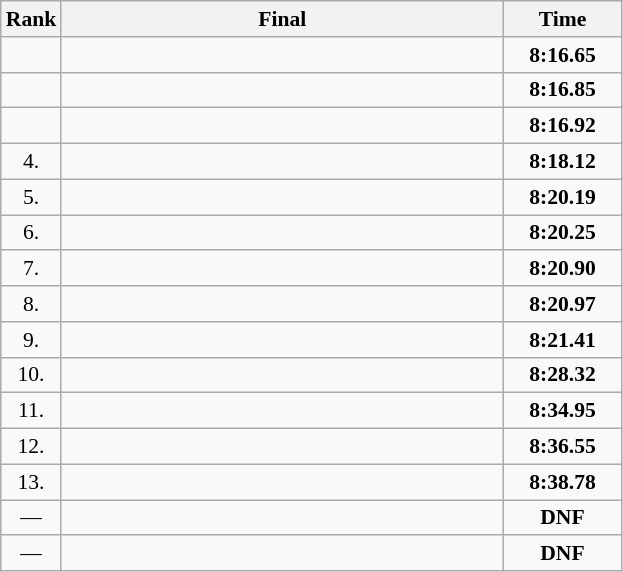<table class="wikitable" style="border-collapse: collapse; font-size: 90%;">
<tr>
<th>Rank</th>
<th style="width: 20em">Final</th>
<th style="width: 5em">Time</th>
</tr>
<tr>
<td align="center"></td>
<td></td>
<td align="center"><strong>8:16.65</strong></td>
</tr>
<tr>
<td align="center"></td>
<td></td>
<td align="center"><strong>8:16.85</strong></td>
</tr>
<tr>
<td align="center"></td>
<td></td>
<td align="center"><strong>8:16.92</strong></td>
</tr>
<tr>
<td align="center">4.</td>
<td></td>
<td align="center"><strong>8:18.12</strong></td>
</tr>
<tr>
<td align="center">5.</td>
<td></td>
<td align="center"><strong>8:20.19</strong></td>
</tr>
<tr>
<td align="center">6.</td>
<td></td>
<td align="center"><strong>8:20.25</strong></td>
</tr>
<tr>
<td align="center">7.</td>
<td></td>
<td align="center"><strong>8:20.90</strong></td>
</tr>
<tr>
<td align="center">8.</td>
<td></td>
<td align="center"><strong>8:20.97</strong></td>
</tr>
<tr>
<td align="center">9.</td>
<td></td>
<td align="center"><strong>8:21.41</strong></td>
</tr>
<tr>
<td align="center">10.</td>
<td></td>
<td align="center"><strong>8:28.32</strong></td>
</tr>
<tr>
<td align="center">11.</td>
<td></td>
<td align="center"><strong>8:34.95</strong></td>
</tr>
<tr>
<td align="center">12.</td>
<td></td>
<td align="center"><strong>8:36.55</strong></td>
</tr>
<tr>
<td align="center">13.</td>
<td></td>
<td align="center"><strong>8:38.78</strong></td>
</tr>
<tr>
<td align="center">—</td>
<td></td>
<td align="center"><strong>DNF</strong></td>
</tr>
<tr>
<td align="center">—</td>
<td></td>
<td align="center"><strong>DNF</strong></td>
</tr>
</table>
